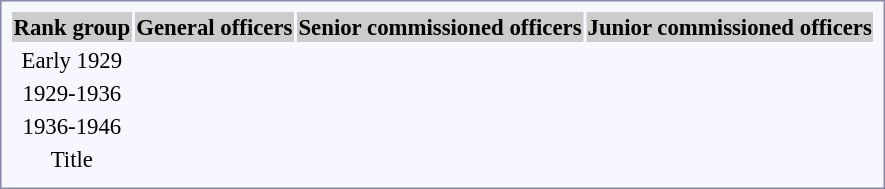<table style="border:1px solid #8888aa; background-color:#f7f8ff; padding:5px; font-size:95%; margin: 0px 12px 12px 0px;">
<tr bgcolor="#CCCCCC" style="text-align:center;">
<th>Rank group</th>
<th colspan="5">General officers</th>
<th colspan="3">Senior commissioned officers</th>
<th colspan="4">Junior commissioned officers</th>
</tr>
<tr style="text-align:center;">
<td>Early 1929</td>
<td></td>
<td colspan="2"></td>
<td></td>
<td></td>
<td></td>
<td></td>
<td></td>
<td></td>
<td></td>
<td></td>
<td></td>
</tr>
<tr style="text-align:center;">
<td>1929-1936</td>
<td></td>
<td colspan="2"></td>
<td></td>
<td></td>
<td></td>
<td></td>
<td></td>
<td></td>
<td></td>
<td></td>
<td></td>
</tr>
<tr style="text-align:center;">
<td>1936-1946</td>
<td></td>
<td colspan="2"></td>
<td></td>
<td></td>
<td></td>
<td></td>
<td></td>
<td></td>
<td></td>
<td></td>
<td></td>
</tr>
<tr style="text-align:center;">
<td>Title</td>
<td><br></td>
<td><br></td>
<td><br></td>
<td><br></td>
<td><br></td>
<td><br></td>
<td><br></td>
<td><br></td>
<td><br></td>
<td><br></td>
<td><br></td>
<td><br></td>
</tr>
<tr>
</tr>
</table>
